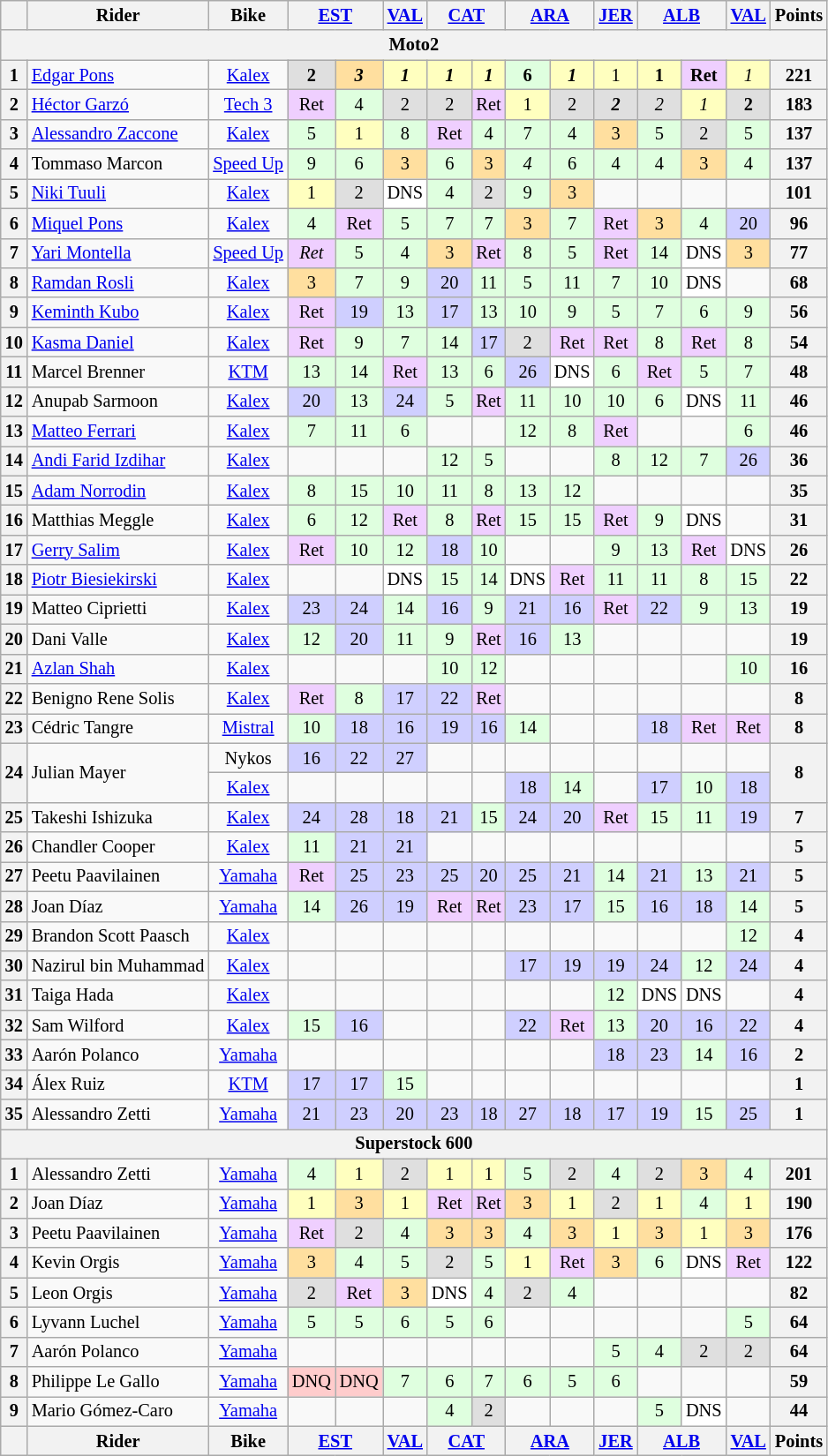<table class="wikitable" style="font-size:85%; text-align:center;">
<tr>
<th></th>
<th>Rider</th>
<th>Bike</th>
<th colspan=2><a href='#'>EST</a><br></th>
<th><a href='#'>VAL</a><br></th>
<th colspan=2><a href='#'>CAT</a><br></th>
<th colspan=2><a href='#'>ARA</a><br></th>
<th><a href='#'>JER</a><br></th>
<th colspan=2><a href='#'>ALB</a><br></th>
<th><a href='#'>VAL</a><br></th>
<th>Points</th>
</tr>
<tr>
<th colspan=15>Moto2</th>
</tr>
<tr>
<th>1</th>
<td align=left> <a href='#'>Edgar Pons</a></td>
<td><a href='#'>Kalex</a></td>
<td style="background:#dfdfdf;"><strong>2</strong></td>
<td style="background:#ffdf9f;"><strong><em>3</em></strong></td>
<td style="background:#ffffbf;"><strong><em>1</em></strong></td>
<td style="background:#ffffbf;"><strong><em>1</em></strong></td>
<td style="background:#ffffbf;"><strong><em>1</em></strong></td>
<td style="background:#dfffdf;"><strong>6</strong></td>
<td style="background:#ffffbf;"><strong><em>1</em></strong></td>
<td style="background:#ffffbf;">1</td>
<td style="background:#ffffbf;"><strong>1</strong></td>
<td style="background:#efcfff;"><strong>Ret</strong></td>
<td style="background:#ffffbf;"><em>1</em></td>
<th>221</th>
</tr>
<tr>
<th>2</th>
<td align=left> <a href='#'>Héctor Garzó</a></td>
<td><a href='#'>Tech 3</a></td>
<td style="background:#efcfff;">Ret</td>
<td style="background:#dfffdf;">4</td>
<td style="background:#dfdfdf;">2</td>
<td style="background:#dfdfdf;">2</td>
<td style="background:#efcfff;">Ret</td>
<td style="background:#ffffbf;">1</td>
<td style="background:#dfdfdf;">2</td>
<td style="background:#dfdfdf;"><strong><em>2</em></strong></td>
<td style="background:#dfdfdf;"><em>2</em></td>
<td style="background:#ffffbf;"><em>1</em></td>
<td style="background:#dfdfdf;"><strong>2</strong></td>
<th>183</th>
</tr>
<tr>
<th>3</th>
<td align=left> <a href='#'>Alessandro Zaccone</a></td>
<td><a href='#'>Kalex</a></td>
<td style="background:#dfffdf;">5</td>
<td style="background:#ffffbf;">1</td>
<td style="background:#dfffdf;">8</td>
<td style="background:#efcfff;">Ret</td>
<td style="background:#dfffdf;">4</td>
<td style="background:#dfffdf;">7</td>
<td style="background:#dfffdf;">4</td>
<td style="background:#ffdf9f;">3</td>
<td style="background:#dfffdf;">5</td>
<td style="background:#dfdfdf;">2</td>
<td style="background:#dfffdf;">5</td>
<th>137</th>
</tr>
<tr>
<th>4</th>
<td align=left> Tommaso Marcon</td>
<td><a href='#'>Speed Up</a></td>
<td style="background:#dfffdf;">9</td>
<td style="background:#dfffdf;">6</td>
<td style="background:#ffdf9f;">3</td>
<td style="background:#dfffdf;">6</td>
<td style="background:#ffdf9f;">3</td>
<td style="background:#dfffdf;"><em>4</em></td>
<td style="background:#dfffdf;">6</td>
<td style="background:#dfffdf;">4</td>
<td style="background:#dfffdf;">4</td>
<td style="background:#ffdf9f;">3</td>
<td style="background:#dfffdf;">4</td>
<th>137</th>
</tr>
<tr>
<th>5</th>
<td align=left> <a href='#'>Niki Tuuli</a></td>
<td><a href='#'>Kalex</a></td>
<td style="background:#ffffbf;">1</td>
<td style="background:#dfdfdf;">2</td>
<td style="background:#ffffff;">DNS</td>
<td style="background:#dfffdf;">4</td>
<td style="background:#dfdfdf;">2</td>
<td style="background:#dfffdf;">9</td>
<td style="background:#ffdf9f;">3</td>
<td></td>
<td></td>
<td></td>
<td></td>
<th>101</th>
</tr>
<tr>
<th>6</th>
<td align=left> <a href='#'>Miquel Pons</a></td>
<td><a href='#'>Kalex</a></td>
<td style="background:#dfffdf;">4</td>
<td style="background:#efcfff;">Ret</td>
<td style="background:#dfffdf;">5</td>
<td style="background:#dfffdf;">7</td>
<td style="background:#dfffdf;">7</td>
<td style="background:#ffdf9f;">3</td>
<td style="background:#dfffdf;">7</td>
<td style="background:#efcfff;">Ret</td>
<td style="background:#ffdf9f;">3</td>
<td style="background:#dfffdf;">4</td>
<td style="background:#cfcfff;">20</td>
<th>96</th>
</tr>
<tr>
<th>7</th>
<td align=left> <a href='#'>Yari Montella</a></td>
<td><a href='#'>Speed Up</a></td>
<td style="background:#efcfff;"><em>Ret</em></td>
<td style="background:#dfffdf;">5</td>
<td style="background:#dfffdf;">4</td>
<td style="background:#ffdf9f;">3</td>
<td style="background:#efcfff;">Ret</td>
<td style="background:#dfffdf;">8</td>
<td style="background:#dfffdf;">5</td>
<td style="background:#efcfff;">Ret</td>
<td style="background:#dfffdf;">14</td>
<td style="background:#ffffff;">DNS</td>
<td style="background:#ffdf9f;">3</td>
<th>77</th>
</tr>
<tr>
<th>8</th>
<td align=left> <a href='#'>Ramdan Rosli</a></td>
<td><a href='#'>Kalex</a></td>
<td style="background:#ffdf9f;">3</td>
<td style="background:#dfffdf;">7</td>
<td style="background:#dfffdf;">9</td>
<td style="background:#cfcfff;">20</td>
<td style="background:#dfffdf;">11</td>
<td style="background:#dfffdf;">5</td>
<td style="background:#dfffdf;">11</td>
<td style="background:#dfffdf;">7</td>
<td style="background:#dfffdf;">10</td>
<td style="background:#ffffff;">DNS</td>
<td></td>
<th>68</th>
</tr>
<tr>
<th>9</th>
<td align=left> <a href='#'>Keminth Kubo</a></td>
<td><a href='#'>Kalex</a></td>
<td style="background:#efcfff;">Ret</td>
<td style="background:#cfcfff;">19</td>
<td style="background:#dfffdf;">13</td>
<td style="background:#cfcfff;">17</td>
<td style="background:#dfffdf;">13</td>
<td style="background:#dfffdf;">10</td>
<td style="background:#dfffdf;">9</td>
<td style="background:#dfffdf;">5</td>
<td style="background:#dfffdf;">7</td>
<td style="background:#dfffdf;">6</td>
<td style="background:#dfffdf;">9</td>
<th>56</th>
</tr>
<tr>
<th>10</th>
<td align=left> <a href='#'>Kasma Daniel</a></td>
<td><a href='#'>Kalex</a></td>
<td style="background:#efcfff;">Ret</td>
<td style="background:#dfffdf;">9</td>
<td style="background:#dfffdf;">7</td>
<td style="background:#dfffdf;">14</td>
<td style="background:#cfcfff;">17</td>
<td style="background:#dfdfdf;">2</td>
<td style="background:#efcfff;">Ret</td>
<td style="background:#efcfff;">Ret</td>
<td style="background:#dfffdf;">8</td>
<td style="background:#efcfff;">Ret</td>
<td style="background:#dfffdf;">8</td>
<th>54</th>
</tr>
<tr>
<th>11</th>
<td align=left> Marcel Brenner</td>
<td><a href='#'>KTM</a></td>
<td style="background:#dfffdf;">13</td>
<td style="background:#dfffdf;">14</td>
<td style="background:#efcfff;">Ret</td>
<td style="background:#dfffdf;">13</td>
<td style="background:#dfffdf;">6</td>
<td style="background:#cfcfff;">26</td>
<td style="background:#ffffff;">DNS</td>
<td style="background:#dfffdf;">6</td>
<td style="background:#efcfff;">Ret</td>
<td style="background:#dfffdf;">5</td>
<td style="background:#dfffdf;">7</td>
<th>48</th>
</tr>
<tr>
<th>12</th>
<td align=left> Anupab Sarmoon</td>
<td><a href='#'>Kalex</a></td>
<td style="background:#cfcfff;">20</td>
<td style="background:#dfffdf;">13</td>
<td style="background:#cfcfff;">24</td>
<td style="background:#dfffdf;">5</td>
<td style="background:#efcfff;">Ret</td>
<td style="background:#dfffdf;">11</td>
<td style="background:#dfffdf;">10</td>
<td style="background:#dfffdf;">10</td>
<td style="background:#dfffdf;">6</td>
<td style="background:#ffffff;">DNS</td>
<td style="background:#dfffdf;">11</td>
<th>46</th>
</tr>
<tr>
<th>13</th>
<td align=left> <a href='#'>Matteo Ferrari</a></td>
<td><a href='#'>Kalex</a></td>
<td style="background:#dfffdf;">7</td>
<td style="background:#dfffdf;">11</td>
<td style="background:#dfffdf;">6</td>
<td></td>
<td></td>
<td style="background:#dfffdf;">12</td>
<td style="background:#dfffdf;">8</td>
<td style="background:#efcfff;">Ret</td>
<td></td>
<td></td>
<td style="background:#dfffdf;">6</td>
<th>46</th>
</tr>
<tr>
<th>14</th>
<td align=left> <a href='#'>Andi Farid Izdihar</a></td>
<td><a href='#'>Kalex</a></td>
<td></td>
<td></td>
<td></td>
<td style="background:#dfffdf;">12</td>
<td style="background:#dfffdf;">5</td>
<td></td>
<td></td>
<td style="background:#dfffdf;">8</td>
<td style="background:#dfffdf;">12</td>
<td style="background:#dfffdf;">7</td>
<td style="background:#cfcfff;">26</td>
<th>36</th>
</tr>
<tr>
<th>15</th>
<td align=left> <a href='#'>Adam Norrodin</a></td>
<td><a href='#'>Kalex</a></td>
<td style="background:#dfffdf;">8</td>
<td style="background:#dfffdf;">15</td>
<td style="background:#dfffdf;">10</td>
<td style="background:#dfffdf;">11</td>
<td style="background:#dfffdf;">8</td>
<td style="background:#dfffdf;">13</td>
<td style="background:#dfffdf;">12</td>
<td></td>
<td></td>
<td></td>
<td></td>
<th>35</th>
</tr>
<tr>
<th>16</th>
<td align=left> Matthias Meggle</td>
<td><a href='#'>Kalex</a></td>
<td style="background:#dfffdf;">6</td>
<td style="background:#dfffdf;">12</td>
<td style="background:#efcfff;">Ret</td>
<td style="background:#dfffdf;">8</td>
<td style="background:#efcfff;">Ret</td>
<td style="background:#dfffdf;">15</td>
<td style="background:#dfffdf;">15</td>
<td style="background:#efcfff;">Ret</td>
<td style="background:#dfffdf;">9</td>
<td style="background:#ffffff;">DNS</td>
<td></td>
<th>31</th>
</tr>
<tr>
<th>17</th>
<td align=left> <a href='#'>Gerry Salim</a></td>
<td><a href='#'>Kalex</a></td>
<td style="background:#efcfff;">Ret</td>
<td style="background:#dfffdf;">10</td>
<td style="background:#dfffdf;">12</td>
<td style="background:#cfcfff;">18</td>
<td style="background:#dfffdf;">10</td>
<td></td>
<td></td>
<td style="background:#dfffdf;">9</td>
<td style="background:#dfffdf;">13</td>
<td style="background:#efcfff;">Ret</td>
<td style="background:#ffffff;">DNS</td>
<th>26</th>
</tr>
<tr>
<th>18</th>
<td align=left> <a href='#'>Piotr Biesiekirski</a></td>
<td><a href='#'>Kalex</a></td>
<td></td>
<td></td>
<td style="background:#ffffff;">DNS</td>
<td style="background:#dfffdf;">15</td>
<td style="background:#dfffdf;">14</td>
<td style="background:#ffffff;">DNS</td>
<td style="background:#efcfff;">Ret</td>
<td style="background:#dfffdf;">11</td>
<td style="background:#dfffdf;">11</td>
<td style="background:#dfffdf;">8</td>
<td style="background:#dfffdf;">15</td>
<th>22</th>
</tr>
<tr>
<th>19</th>
<td align=left> Matteo Ciprietti</td>
<td><a href='#'>Kalex</a></td>
<td style="background:#cfcfff;">23</td>
<td style="background:#cfcfff;">24</td>
<td style="background:#dfffdf;">14</td>
<td style="background:#cfcfff;">16</td>
<td style="background:#dfffdf;">9</td>
<td style="background:#cfcfff;">21</td>
<td style="background:#cfcfff;">16</td>
<td style="background:#efcfff;">Ret</td>
<td style="background:#cfcfff;">22</td>
<td style="background:#dfffdf;">9</td>
<td style="background:#dfffdf;">13</td>
<th>19</th>
</tr>
<tr>
<th>20</th>
<td align=left> Dani Valle</td>
<td><a href='#'>Kalex</a></td>
<td style="background:#dfffdf;">12</td>
<td style="background:#cfcfff;">20</td>
<td style="background:#dfffdf;">11</td>
<td style="background:#dfffdf;">9</td>
<td style="background:#efcfff;">Ret</td>
<td style="background:#cfcfff;">16</td>
<td style="background:#dfffdf;">13</td>
<td></td>
<td></td>
<td></td>
<td></td>
<th>19</th>
</tr>
<tr>
<th>21</th>
<td align=left> <a href='#'>Azlan Shah</a></td>
<td><a href='#'>Kalex</a></td>
<td></td>
<td></td>
<td></td>
<td style="background:#dfffdf;">10</td>
<td style="background:#dfffdf;">12</td>
<td></td>
<td></td>
<td></td>
<td></td>
<td></td>
<td style="background:#dfffdf;">10</td>
<th>16</th>
</tr>
<tr>
<th>22</th>
<td align=left> Benigno Rene Solis</td>
<td><a href='#'>Kalex</a></td>
<td style="background:#efcfff;">Ret</td>
<td style="background:#dfffdf;">8</td>
<td style="background:#cfcfff;">17</td>
<td style="background:#cfcfff;">22</td>
<td style="background:#efcfff;">Ret</td>
<td></td>
<td></td>
<td></td>
<td></td>
<td></td>
<td></td>
<th>8</th>
</tr>
<tr>
<th>23</th>
<td align=left> Cédric Tangre</td>
<td><a href='#'>Mistral</a></td>
<td style="background:#dfffdf;">10</td>
<td style="background:#cfcfff;">18</td>
<td style="background:#cfcfff;">16</td>
<td style="background:#cfcfff;">19</td>
<td style="background:#cfcfff;">16</td>
<td style="background:#dfffdf;">14</td>
<td></td>
<td></td>
<td style="background:#cfcfff;">18</td>
<td style="background:#efcfff;">Ret</td>
<td style="background:#efcfff;">Ret</td>
<th>8</th>
</tr>
<tr>
<th rowspan=2>24</th>
<td rowspan=2 align=left> Julian Mayer</td>
<td>Nykos</td>
<td style="background:#cfcfff;">16</td>
<td style="background:#cfcfff;">22</td>
<td style="background:#cfcfff;">27</td>
<td></td>
<td></td>
<td></td>
<td></td>
<td></td>
<td></td>
<td></td>
<td></td>
<th rowspan=2>8</th>
</tr>
<tr>
<td><a href='#'>Kalex</a></td>
<td></td>
<td></td>
<td></td>
<td></td>
<td></td>
<td style="background:#cfcfff;">18</td>
<td style="background:#dfffdf;">14</td>
<td></td>
<td style="background:#cfcfff;">17</td>
<td style="background:#dfffdf;">10</td>
<td style="background:#cfcfff;">18</td>
</tr>
<tr>
<th>25</th>
<td align=left> Takeshi Ishizuka</td>
<td><a href='#'>Kalex</a></td>
<td style="background:#cfcfff;">24</td>
<td style="background:#cfcfff;">28</td>
<td style="background:#cfcfff;">18</td>
<td style="background:#cfcfff;">21</td>
<td style="background:#dfffdf;">15</td>
<td style="background:#cfcfff;">24</td>
<td style="background:#cfcfff;">20</td>
<td style="background:#efcfff;">Ret</td>
<td style="background:#dfffdf;">15</td>
<td style="background:#dfffdf;">11</td>
<td style="background:#cfcfff;">19</td>
<th>7</th>
</tr>
<tr>
<th>26</th>
<td align=left> Chandler Cooper</td>
<td><a href='#'>Kalex</a></td>
<td style="background:#dfffdf;">11</td>
<td style="background:#cfcfff;">21</td>
<td style="background:#cfcfff;">21</td>
<td></td>
<td></td>
<td></td>
<td></td>
<td></td>
<td></td>
<td></td>
<td></td>
<th>5</th>
</tr>
<tr>
<th>27</th>
<td align=left> Peetu Paavilainen</td>
<td><a href='#'>Yamaha</a></td>
<td style="background:#efcfff;">Ret</td>
<td style="background:#cfcfff;">25</td>
<td style="background:#cfcfff;">23</td>
<td style="background:#cfcfff;">25</td>
<td style="background:#cfcfff;">20</td>
<td style="background:#cfcfff;">25</td>
<td style="background:#cfcfff;">21</td>
<td style="background:#dfffdf;">14</td>
<td style="background:#cfcfff;">21</td>
<td style="background:#dfffdf;">13</td>
<td style="background:#cfcfff;">21</td>
<th>5</th>
</tr>
<tr>
<th>28</th>
<td align=left> Joan Díaz</td>
<td><a href='#'>Yamaha</a></td>
<td style="background:#dfffdf;">14</td>
<td style="background:#cfcfff;">26</td>
<td style="background:#cfcfff;">19</td>
<td style="background:#efcfff;">Ret</td>
<td style="background:#efcfff;">Ret</td>
<td style="background:#cfcfff;">23</td>
<td style="background:#cfcfff;">17</td>
<td style="background:#dfffdf;">15</td>
<td style="background:#cfcfff;">16</td>
<td style="background:#cfcfff;">18</td>
<td style="background:#dfffdf;">14</td>
<th>5</th>
</tr>
<tr>
<th>29</th>
<td align=left> Brandon Scott Paasch</td>
<td><a href='#'>Kalex</a></td>
<td></td>
<td></td>
<td></td>
<td></td>
<td></td>
<td></td>
<td></td>
<td></td>
<td></td>
<td></td>
<td style="background:#dfffdf;">12</td>
<th>4</th>
</tr>
<tr>
<th>30</th>
<td align=left> Nazirul bin Muhammad</td>
<td><a href='#'>Kalex</a></td>
<td></td>
<td></td>
<td></td>
<td></td>
<td></td>
<td style="background:#cfcfff;">17</td>
<td style="background:#cfcfff;">19</td>
<td style="background:#cfcfff;">19</td>
<td style="background:#cfcfff;">24</td>
<td style="background:#dfffdf;">12</td>
<td style="background:#cfcfff;">24</td>
<th>4</th>
</tr>
<tr>
<th>31</th>
<td align=left> Taiga Hada</td>
<td><a href='#'>Kalex</a></td>
<td></td>
<td></td>
<td></td>
<td></td>
<td></td>
<td></td>
<td></td>
<td style="background:#dfffdf;">12</td>
<td style="background:#ffffff;">DNS</td>
<td style="background:#ffffff;">DNS</td>
<td></td>
<th>4</th>
</tr>
<tr>
<th>32</th>
<td align=left> Sam Wilford</td>
<td><a href='#'>Kalex</a></td>
<td style="background:#dfffdf;">15</td>
<td style="background:#cfcfff;">16</td>
<td></td>
<td></td>
<td></td>
<td style="background:#cfcfff;">22</td>
<td style="background:#efcfff;">Ret</td>
<td style="background:#dfffdf;">13</td>
<td style="background:#cfcfff;">20</td>
<td style="background:#cfcfff;">16</td>
<td style="background:#cfcfff;">22</td>
<th>4</th>
</tr>
<tr>
<th>33</th>
<td align=left> Aarón Polanco</td>
<td><a href='#'>Yamaha</a></td>
<td></td>
<td></td>
<td></td>
<td></td>
<td></td>
<td></td>
<td></td>
<td style="background:#cfcfff;">18</td>
<td style="background:#cfcfff;">23</td>
<td style="background:#dfffdf;">14</td>
<td style="background:#cfcfff;">16</td>
<th>2</th>
</tr>
<tr>
<th>34</th>
<td align=left> Álex Ruiz</td>
<td><a href='#'>KTM</a></td>
<td style="background:#cfcfff;">17</td>
<td style="background:#cfcfff;">17</td>
<td style="background:#dfffdf;">15</td>
<td></td>
<td></td>
<td></td>
<td></td>
<td></td>
<td></td>
<td></td>
<td></td>
<th>1</th>
</tr>
<tr>
<th>35</th>
<td align=left> Alessandro Zetti</td>
<td><a href='#'>Yamaha</a></td>
<td style="background:#cfcfff;">21</td>
<td style="background:#cfcfff;">23</td>
<td style="background:#cfcfff;">20</td>
<td style="background:#cfcfff;">23</td>
<td style="background:#cfcfff;">18</td>
<td style="background:#cfcfff;">27</td>
<td style="background:#cfcfff;">18</td>
<td style="background:#cfcfff;">17</td>
<td style="background:#cfcfff;">19</td>
<td style="background:#dfffdf;">15</td>
<td style="background:#cfcfff;">25</td>
<th>1</th>
</tr>
<tr>
<th colspan=15>Superstock 600</th>
</tr>
<tr>
<th>1</th>
<td align=left> Alessandro Zetti</td>
<td><a href='#'>Yamaha</a></td>
<td style="background:#dfffdf;">4</td>
<td style="background:#ffffbf;">1</td>
<td style="background:#dfdfdf;">2</td>
<td style="background:#ffffbf;">1</td>
<td style="background:#ffffbf;">1</td>
<td style="background:#dfffdf;">5</td>
<td style="background:#dfdfdf;">2</td>
<td style="background:#dfffdf;">4</td>
<td style="background:#dfdfdf;">2</td>
<td style="background:#ffdf9f;">3</td>
<td style="background:#dfffdf;">4</td>
<th>201</th>
</tr>
<tr>
<th>2</th>
<td align=left> Joan Díaz</td>
<td><a href='#'>Yamaha</a></td>
<td style="background:#ffffbf;">1</td>
<td style="background:#ffdf9f;">3</td>
<td style="background:#ffffbf;">1</td>
<td style="background:#efcfff;">Ret</td>
<td style="background:#efcfff;">Ret</td>
<td style="background:#ffdf9f;">3</td>
<td style="background:#ffffbf;">1</td>
<td style="background:#dfdfdf;">2</td>
<td style="background:#ffffbf;">1</td>
<td style="background:#dfffdf;">4</td>
<td style="background:#ffffbf;">1</td>
<th>190</th>
</tr>
<tr>
<th>3</th>
<td align=left> Peetu Paavilainen</td>
<td><a href='#'>Yamaha</a></td>
<td style="background:#efcfff;">Ret</td>
<td style="background:#dfdfdf;">2</td>
<td style="background:#dfffdf;">4</td>
<td style="background:#ffdf9f;">3</td>
<td style="background:#ffdf9f;">3</td>
<td style="background:#dfffdf;">4</td>
<td style="background:#ffdf9f;">3</td>
<td style="background:#ffffbf;">1</td>
<td style="background:#ffdf9f;">3</td>
<td style="background:#ffffbf;">1</td>
<td style="background:#ffdf9f;">3</td>
<th>176</th>
</tr>
<tr>
<th>4</th>
<td align=left> Kevin Orgis</td>
<td><a href='#'>Yamaha</a></td>
<td style="background:#ffdf9f;">3</td>
<td style="background:#dfffdf;">4</td>
<td style="background:#dfffdf;">5</td>
<td style="background:#dfdfdf;">2</td>
<td style="background:#dfffdf;">5</td>
<td style="background:#ffffbf;">1</td>
<td style="background:#efcfff;">Ret</td>
<td style="background:#ffdf9f;">3</td>
<td style="background:#dfffdf;">6</td>
<td style="background:#ffffff;">DNS</td>
<td style="background:#efcfff;">Ret</td>
<th>122</th>
</tr>
<tr>
<th>5</th>
<td align=left> Leon Orgis</td>
<td><a href='#'>Yamaha</a></td>
<td style="background:#dfdfdf;">2</td>
<td style="background:#efcfff;">Ret</td>
<td style="background:#ffdf9f;">3</td>
<td style="background:#ffffff;">DNS</td>
<td style="background:#dfffdf;">4</td>
<td style="background:#dfdfdf;">2</td>
<td style="background:#dfffdf;">4</td>
<td></td>
<td></td>
<td></td>
<td></td>
<th>82</th>
</tr>
<tr>
<th>6</th>
<td align=left> Lyvann Luchel</td>
<td><a href='#'>Yamaha</a></td>
<td style="background:#dfffdf;">5</td>
<td style="background:#dfffdf;">5</td>
<td style="background:#dfffdf;">6</td>
<td style="background:#dfffdf;">5</td>
<td style="background:#dfffdf;">6</td>
<td></td>
<td></td>
<td></td>
<td></td>
<td></td>
<td style="background:#dfffdf;">5</td>
<th>64</th>
</tr>
<tr>
<th>7</th>
<td align=left> Aarón Polanco</td>
<td><a href='#'>Yamaha</a></td>
<td></td>
<td></td>
<td></td>
<td></td>
<td></td>
<td></td>
<td></td>
<td style="background:#dfffdf;">5</td>
<td style="background:#dfffdf;">4</td>
<td style="background:#dfdfdf;">2</td>
<td style="background:#dfdfdf;">2</td>
<th>64</th>
</tr>
<tr>
<th>8</th>
<td align=left> Philippe Le Gallo</td>
<td><a href='#'>Yamaha</a></td>
<td style="background:#ffcccc;">DNQ</td>
<td style="background:#ffcccc;">DNQ</td>
<td style="background:#dfffdf;">7</td>
<td style="background:#dfffdf;">6</td>
<td style="background:#dfffdf;">7</td>
<td style="background:#dfffdf;">6</td>
<td style="background:#dfffdf;">5</td>
<td style="background:#dfffdf;">6</td>
<td></td>
<td></td>
<td></td>
<th>59</th>
</tr>
<tr>
<th>9</th>
<td align=left> Mario Gómez-Caro</td>
<td><a href='#'>Yamaha</a></td>
<td></td>
<td></td>
<td></td>
<td style="background:#dfffdf;">4</td>
<td style="background:#dfdfdf;">2</td>
<td></td>
<td></td>
<td></td>
<td style="background:#dfffdf;">5</td>
<td style="background:#ffffff;">DNS</td>
<td></td>
<th>44</th>
</tr>
<tr>
<th></th>
<th>Rider</th>
<th>Bike</th>
<th colspan=2><a href='#'>EST</a><br></th>
<th><a href='#'>VAL</a><br></th>
<th colspan=2><a href='#'>CAT</a><br></th>
<th colspan=2><a href='#'>ARA</a><br></th>
<th><a href='#'>JER</a><br></th>
<th colspan=2><a href='#'>ALB</a><br></th>
<th><a href='#'>VAL</a><br></th>
<th>Points</th>
</tr>
</table>
